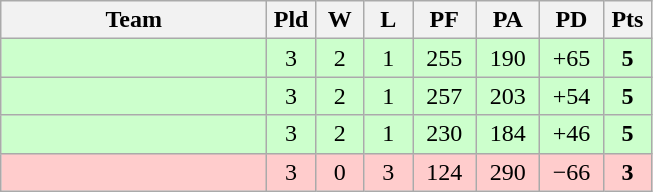<table class="wikitable" style="text-align:center;">
<tr>
<th width=170>Team</th>
<th width=25>Pld</th>
<th width=25>W</th>
<th width=25>L</th>
<th width=35>PF</th>
<th width=35>PA</th>
<th width=35>PD</th>
<th width=25>Pts</th>
</tr>
<tr bgcolor="#ccffcc">
<td align="left"></td>
<td>3</td>
<td>2</td>
<td>1</td>
<td>255</td>
<td>190</td>
<td>+65</td>
<td><strong>5</strong></td>
</tr>
<tr bgcolor="#ccffcc">
<td align="left"></td>
<td>3</td>
<td>2</td>
<td>1</td>
<td>257</td>
<td>203</td>
<td>+54</td>
<td><strong>5</strong></td>
</tr>
<tr bgcolor="#ccffcc">
<td align="left"></td>
<td>3</td>
<td>2</td>
<td>1</td>
<td>230</td>
<td>184</td>
<td>+46</td>
<td><strong>5</strong></td>
</tr>
<tr bgcolor=ffcccc>
<td align="left"></td>
<td>3</td>
<td>0</td>
<td>3</td>
<td>124</td>
<td>290</td>
<td>−66</td>
<td><strong>3</strong></td>
</tr>
</table>
